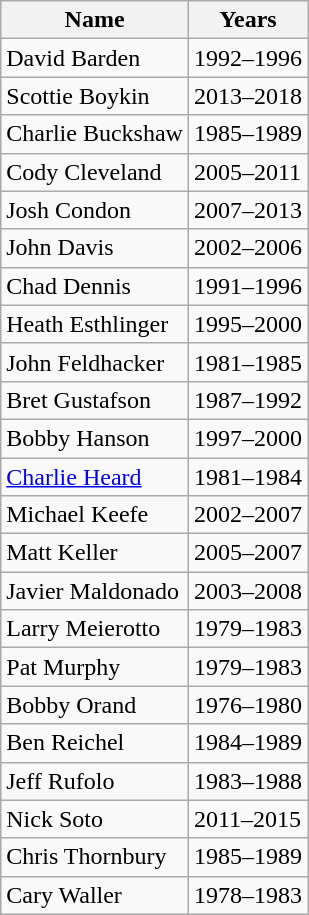<table class=wikitable>
<tr>
<th>Name</th>
<th>Years</th>
</tr>
<tr>
<td>David Barden</td>
<td>1992–1996</td>
</tr>
<tr>
<td>Scottie Boykin</td>
<td>2013–2018</td>
</tr>
<tr>
<td>Charlie Buckshaw</td>
<td>1985–1989</td>
</tr>
<tr>
<td>Cody Cleveland</td>
<td>2005–2011</td>
</tr>
<tr>
<td>Josh Condon</td>
<td>2007–2013</td>
</tr>
<tr>
<td>John Davis</td>
<td>2002–2006</td>
</tr>
<tr>
<td>Chad Dennis</td>
<td>1991–1996</td>
</tr>
<tr>
<td>Heath Esthlinger</td>
<td>1995–2000</td>
</tr>
<tr>
<td>John Feldhacker</td>
<td>1981–1985</td>
</tr>
<tr>
<td>Bret Gustafson</td>
<td>1987–1992</td>
</tr>
<tr>
<td>Bobby Hanson</td>
<td>1997–2000</td>
</tr>
<tr>
<td><a href='#'>Charlie Heard</a></td>
<td>1981–1984</td>
</tr>
<tr>
<td>Michael Keefe</td>
<td>2002–2007</td>
</tr>
<tr>
<td>Matt Keller</td>
<td>2005–2007</td>
</tr>
<tr>
<td>Javier Maldonado</td>
<td>2003–2008</td>
</tr>
<tr>
<td>Larry Meierotto</td>
<td>1979–1983</td>
</tr>
<tr>
<td>Pat Murphy</td>
<td>1979–1983</td>
</tr>
<tr>
<td>Bobby Orand</td>
<td>1976–1980</td>
</tr>
<tr>
<td>Ben Reichel</td>
<td>1984–1989</td>
</tr>
<tr>
<td>Jeff Rufolo</td>
<td>1983–1988</td>
</tr>
<tr>
<td>Nick Soto</td>
<td>2011–2015</td>
</tr>
<tr>
<td>Chris Thornbury</td>
<td>1985–1989</td>
</tr>
<tr>
<td>Cary Waller</td>
<td>1978–1983</td>
</tr>
</table>
